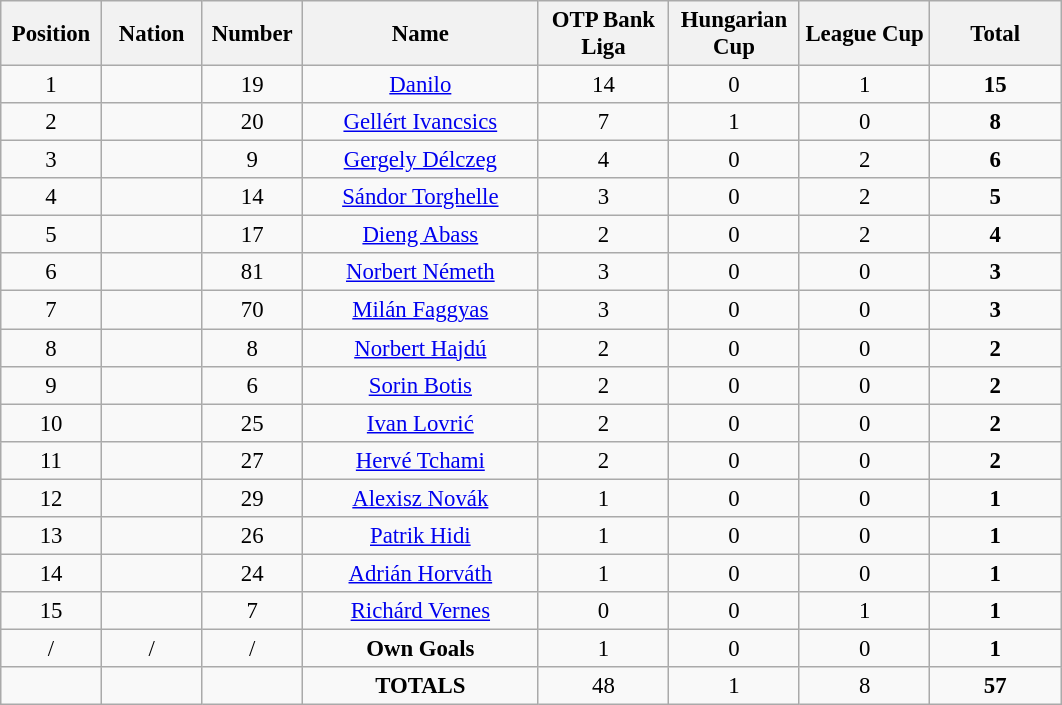<table class="wikitable" style="font-size: 95%; text-align: center;">
<tr>
<th width=60>Position</th>
<th width=60>Nation</th>
<th width=60>Number</th>
<th width=150>Name</th>
<th width=80>OTP Bank Liga</th>
<th width=80>Hungarian Cup</th>
<th width=80>League Cup</th>
<th width=80>Total</th>
</tr>
<tr>
<td>1</td>
<td></td>
<td>19</td>
<td><a href='#'>Danilo</a></td>
<td>14</td>
<td>0</td>
<td>1</td>
<td><strong>15</strong></td>
</tr>
<tr>
<td>2</td>
<td></td>
<td>20</td>
<td><a href='#'>Gellért Ivancsics</a></td>
<td>7</td>
<td>1</td>
<td>0</td>
<td><strong>8</strong></td>
</tr>
<tr>
<td>3</td>
<td></td>
<td>9</td>
<td><a href='#'>Gergely Délczeg</a></td>
<td>4</td>
<td>0</td>
<td>2</td>
<td><strong>6</strong></td>
</tr>
<tr>
<td>4</td>
<td></td>
<td>14</td>
<td><a href='#'>Sándor Torghelle</a></td>
<td>3</td>
<td>0</td>
<td>2</td>
<td><strong>5</strong></td>
</tr>
<tr>
<td>5</td>
<td></td>
<td>17</td>
<td><a href='#'>Dieng Abass</a></td>
<td>2</td>
<td>0</td>
<td>2</td>
<td><strong>4</strong></td>
</tr>
<tr>
<td>6</td>
<td></td>
<td>81</td>
<td><a href='#'>Norbert Németh</a></td>
<td>3</td>
<td>0</td>
<td>0</td>
<td><strong>3</strong></td>
</tr>
<tr>
<td>7</td>
<td></td>
<td>70</td>
<td><a href='#'>Milán Faggyas</a></td>
<td>3</td>
<td>0</td>
<td>0</td>
<td><strong>3</strong></td>
</tr>
<tr>
<td>8</td>
<td></td>
<td>8</td>
<td><a href='#'>Norbert Hajdú</a></td>
<td>2</td>
<td>0</td>
<td>0</td>
<td><strong>2</strong></td>
</tr>
<tr>
<td>9</td>
<td></td>
<td>6</td>
<td><a href='#'>Sorin Botis</a></td>
<td>2</td>
<td>0</td>
<td>0</td>
<td><strong>2</strong></td>
</tr>
<tr>
<td>10</td>
<td></td>
<td>25</td>
<td><a href='#'>Ivan Lovrić</a></td>
<td>2</td>
<td>0</td>
<td>0</td>
<td><strong>2</strong></td>
</tr>
<tr>
<td>11</td>
<td></td>
<td>27</td>
<td><a href='#'>Hervé Tchami</a></td>
<td>2</td>
<td>0</td>
<td>0</td>
<td><strong>2</strong></td>
</tr>
<tr>
<td>12</td>
<td></td>
<td>29</td>
<td><a href='#'>Alexisz Novák</a></td>
<td>1</td>
<td>0</td>
<td>0</td>
<td><strong>1</strong></td>
</tr>
<tr>
<td>13</td>
<td></td>
<td>26</td>
<td><a href='#'>Patrik Hidi</a></td>
<td>1</td>
<td>0</td>
<td>0</td>
<td><strong>1</strong></td>
</tr>
<tr>
<td>14</td>
<td></td>
<td>24</td>
<td><a href='#'>Adrián Horváth</a></td>
<td>1</td>
<td>0</td>
<td>0</td>
<td><strong>1</strong></td>
</tr>
<tr>
<td>15</td>
<td></td>
<td>7</td>
<td><a href='#'>Richárd Vernes</a></td>
<td>0</td>
<td>0</td>
<td>1</td>
<td><strong>1</strong></td>
</tr>
<tr>
<td>/</td>
<td>/</td>
<td>/</td>
<td><strong>Own Goals</strong></td>
<td>1</td>
<td>0</td>
<td>0</td>
<td><strong>1</strong></td>
</tr>
<tr>
<td></td>
<td></td>
<td></td>
<td><strong>TOTALS</strong></td>
<td>48</td>
<td>1</td>
<td>8</td>
<td><strong>57</strong></td>
</tr>
</table>
